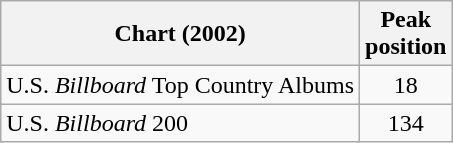<table class="wikitable">
<tr>
<th>Chart (2002)</th>
<th>Peak<br>position</th>
</tr>
<tr>
<td>U.S. <em>Billboard</em> Top Country Albums</td>
<td align="center">18</td>
</tr>
<tr>
<td>U.S. <em>Billboard</em> 200</td>
<td align="center">134</td>
</tr>
</table>
